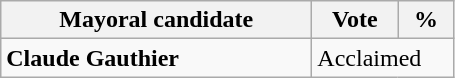<table class="wikitable">
<tr>
<th bgcolor="#DDDDFF" width="200px">Mayoral candidate</th>
<th bgcolor="#DDDDFF" width="50px">Vote</th>
<th bgcolor="#DDDDFF"  width="30px">%</th>
</tr>
<tr>
<td><strong>Claude Gauthier</strong></td>
<td colspan="2">Acclaimed</td>
</tr>
</table>
